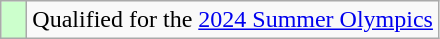<table class="wikitable" style="text-align: left;">
<tr>
<td width=10px bgcolor=#ccffcc></td>
<td>Qualified for the <a href='#'>2024 Summer Olympics</a></td>
</tr>
</table>
